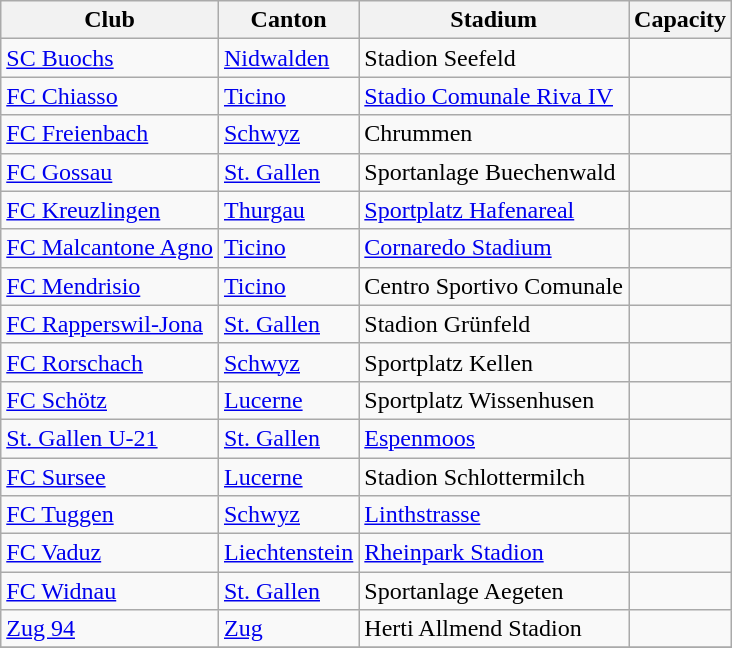<table class="wikitable">
<tr>
<th>Club</th>
<th>Canton</th>
<th>Stadium</th>
<th>Capacity</th>
</tr>
<tr>
<td><a href='#'>SC Buochs</a></td>
<td><a href='#'>Nidwalden</a></td>
<td>Stadion Seefeld</td>
<td></td>
</tr>
<tr>
<td><a href='#'>FC Chiasso</a></td>
<td><a href='#'>Ticino</a></td>
<td><a href='#'>Stadio Comunale Riva IV</a></td>
<td></td>
</tr>
<tr>
<td><a href='#'>FC Freienbach</a></td>
<td><a href='#'>Schwyz</a></td>
<td>Chrummen</td>
<td></td>
</tr>
<tr>
<td><a href='#'>FC Gossau</a></td>
<td><a href='#'>St. Gallen</a></td>
<td>Sportanlage Buechenwald</td>
<td></td>
</tr>
<tr>
<td><a href='#'>FC Kreuzlingen</a></td>
<td><a href='#'>Thurgau</a></td>
<td><a href='#'>Sportplatz Hafenareal</a></td>
<td></td>
</tr>
<tr>
<td><a href='#'>FC Malcantone Agno</a></td>
<td><a href='#'>Ticino</a></td>
<td><a href='#'>Cornaredo Stadium</a></td>
<td></td>
</tr>
<tr>
<td><a href='#'>FC Mendrisio</a></td>
<td><a href='#'>Ticino</a></td>
<td>Centro Sportivo Comunale</td>
<td></td>
</tr>
<tr>
<td><a href='#'>FC Rapperswil-Jona</a></td>
<td><a href='#'>St. Gallen</a></td>
<td>Stadion Grünfeld</td>
<td></td>
</tr>
<tr>
<td><a href='#'>FC Rorschach</a></td>
<td><a href='#'>Schwyz</a></td>
<td>Sportplatz Kellen</td>
<td></td>
</tr>
<tr>
<td><a href='#'>FC Schötz</a></td>
<td><a href='#'>Lucerne</a></td>
<td>Sportplatz Wissenhusen</td>
<td></td>
</tr>
<tr>
<td><a href='#'>St. Gallen U-21</a></td>
<td><a href='#'>St. Gallen</a></td>
<td><a href='#'>Espenmoos</a></td>
<td></td>
</tr>
<tr>
<td><a href='#'>FC Sursee</a></td>
<td><a href='#'>Lucerne</a></td>
<td>Stadion Schlottermilch</td>
<td></td>
</tr>
<tr>
<td><a href='#'>FC Tuggen</a></td>
<td><a href='#'>Schwyz</a></td>
<td><a href='#'>Linthstrasse</a></td>
<td></td>
</tr>
<tr>
<td><a href='#'>FC Vaduz</a></td>
<td> <a href='#'>Liechtenstein</a></td>
<td><a href='#'>Rheinpark Stadion</a></td>
<td></td>
</tr>
<tr>
<td><a href='#'>FC Widnau</a></td>
<td><a href='#'>St. Gallen</a></td>
<td>Sportanlage Aegeten</td>
<td></td>
</tr>
<tr>
<td><a href='#'>Zug 94</a></td>
<td><a href='#'>Zug</a></td>
<td>Herti Allmend Stadion</td>
<td></td>
</tr>
<tr>
</tr>
</table>
